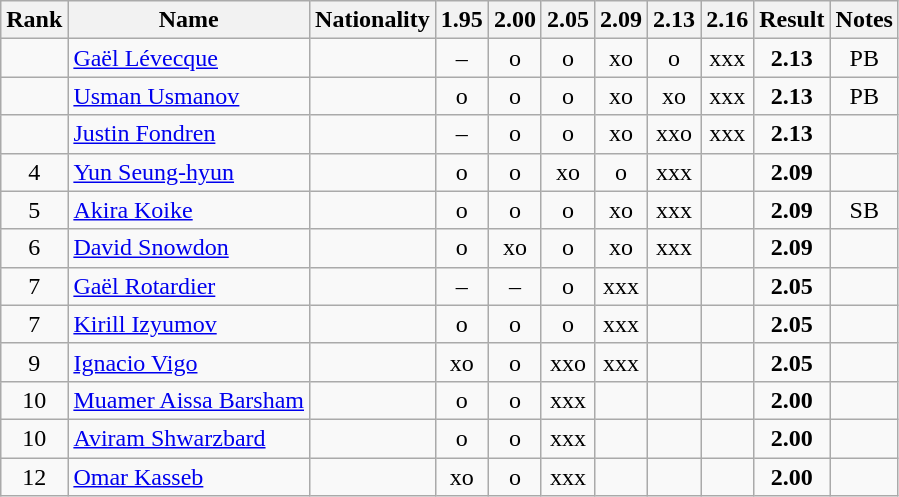<table class="wikitable sortable" style="text-align:center">
<tr>
<th>Rank</th>
<th>Name</th>
<th>Nationality</th>
<th>1.95</th>
<th>2.00</th>
<th>2.05</th>
<th>2.09</th>
<th>2.13</th>
<th>2.16</th>
<th>Result</th>
<th>Notes</th>
</tr>
<tr>
<td></td>
<td align=left><a href='#'>Gaël Lévecque</a></td>
<td align=left></td>
<td>–</td>
<td>o</td>
<td>o</td>
<td>xo</td>
<td>o</td>
<td>xxx</td>
<td><strong>2.13</strong></td>
<td>PB</td>
</tr>
<tr>
<td></td>
<td align=left><a href='#'>Usman Usmanov</a></td>
<td align=left></td>
<td>o</td>
<td>o</td>
<td>o</td>
<td>xo</td>
<td>xo</td>
<td>xxx</td>
<td><strong>2.13</strong></td>
<td>PB</td>
</tr>
<tr>
<td></td>
<td align=left><a href='#'>Justin Fondren</a></td>
<td align=left></td>
<td>–</td>
<td>o</td>
<td>o</td>
<td>xo</td>
<td>xxo</td>
<td>xxx</td>
<td><strong>2.13</strong></td>
<td></td>
</tr>
<tr>
<td>4</td>
<td align=left><a href='#'>Yun Seung-hyun</a></td>
<td align=left></td>
<td>o</td>
<td>o</td>
<td>xo</td>
<td>o</td>
<td>xxx</td>
<td></td>
<td><strong>2.09</strong></td>
<td></td>
</tr>
<tr>
<td>5</td>
<td align=left><a href='#'>Akira Koike</a></td>
<td align=left></td>
<td>o</td>
<td>o</td>
<td>o</td>
<td>xo</td>
<td>xxx</td>
<td></td>
<td><strong>2.09</strong></td>
<td>SB</td>
</tr>
<tr>
<td>6</td>
<td align=left><a href='#'>David Snowdon</a></td>
<td align=left></td>
<td>o</td>
<td>xo</td>
<td>o</td>
<td>xo</td>
<td>xxx</td>
<td></td>
<td><strong>2.09</strong></td>
<td></td>
</tr>
<tr>
<td>7</td>
<td align=left><a href='#'>Gaël Rotardier</a></td>
<td align=left></td>
<td>–</td>
<td>–</td>
<td>o</td>
<td>xxx</td>
<td></td>
<td></td>
<td><strong>2.05</strong></td>
<td></td>
</tr>
<tr>
<td>7</td>
<td align=left><a href='#'>Kirill Izyumov</a></td>
<td align=left></td>
<td>o</td>
<td>o</td>
<td>o</td>
<td>xxx</td>
<td></td>
<td></td>
<td><strong>2.05</strong></td>
<td></td>
</tr>
<tr>
<td>9</td>
<td align=left><a href='#'>Ignacio Vigo</a></td>
<td align=left></td>
<td>xo</td>
<td>o</td>
<td>xxo</td>
<td>xxx</td>
<td></td>
<td></td>
<td><strong>2.05</strong></td>
<td></td>
</tr>
<tr>
<td>10</td>
<td align=left><a href='#'>Muamer Aissa Barsham</a></td>
<td align=left></td>
<td>o</td>
<td>o</td>
<td>xxx</td>
<td></td>
<td></td>
<td></td>
<td><strong>2.00</strong></td>
<td></td>
</tr>
<tr>
<td>10</td>
<td align=left><a href='#'>Aviram Shwarzbard</a></td>
<td align=left></td>
<td>o</td>
<td>o</td>
<td>xxx</td>
<td></td>
<td></td>
<td></td>
<td><strong>2.00</strong></td>
<td></td>
</tr>
<tr>
<td>12</td>
<td align=left><a href='#'>Omar Kasseb</a></td>
<td align=left></td>
<td>xo</td>
<td>o</td>
<td>xxx</td>
<td></td>
<td></td>
<td></td>
<td><strong>2.00</strong></td>
<td></td>
</tr>
</table>
